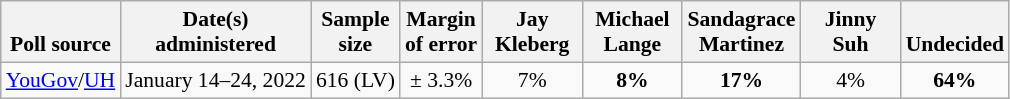<table class="wikitable" style="font-size:90%;text-align:center;">
<tr valign=bottom>
<th>Poll source</th>
<th>Date(s)<br>administered</th>
<th>Sample<br>size</th>
<th>Margin<br>of error</th>
<th style="width:60px;">Jay<br>Kleberg</th>
<th style="width:60px;">Michael<br>Lange</th>
<th style="width:60px;">Sandagrace<br>Martinez</th>
<th style="width:60px;">Jinny<br>Suh</th>
<th>Undecided</th>
</tr>
<tr>
<td style="text-align:left;"><a href='#'>YouGov</a>/<a href='#'>UH</a></td>
<td>January 14–24, 2022</td>
<td>616 (LV)</td>
<td>± 3.3%</td>
<td>7%</td>
<td><strong>8%</strong></td>
<td><strong>17%</strong></td>
<td>4%</td>
<td><strong>64%</strong></td>
</tr>
</table>
